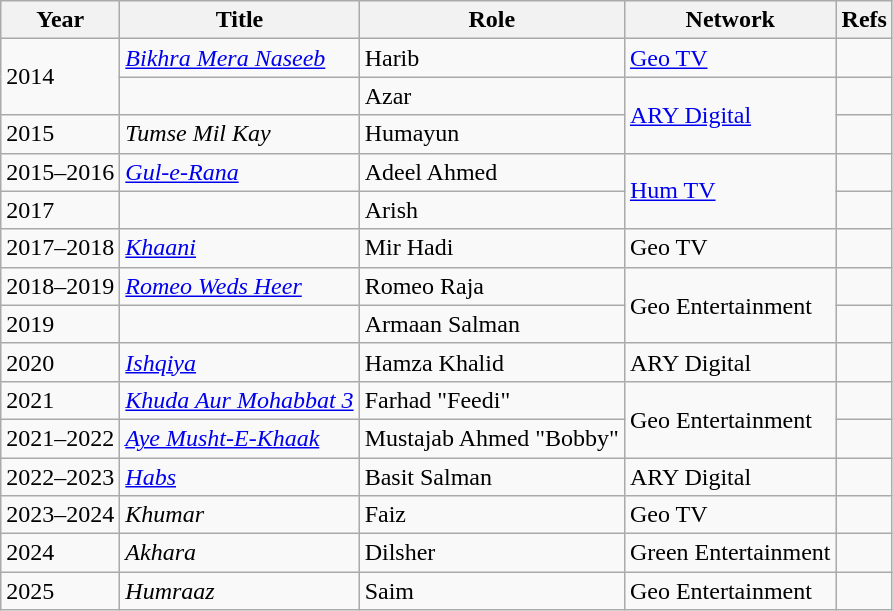<table class="wikitable sortable plainrowheaders">
<tr style="text-align:center;">
<th scope="col">Year</th>
<th scope="col">Title</th>
<th scope="col">Role</th>
<th scope="col">Network</th>
<th class="unsortable" scope="col">Refs</th>
</tr>
<tr>
<td rowspan="2">2014</td>
<td><em><a href='#'>Bikhra Mera Naseeb</a></em></td>
<td>Harib</td>
<td><a href='#'>Geo TV</a></td>
<td></td>
</tr>
<tr>
<td></td>
<td>Azar</td>
<td rowspan="2"><a href='#'>ARY Digital</a></td>
<td></td>
</tr>
<tr>
<td>2015</td>
<td><em>Tumse Mil Kay</em></td>
<td>Humayun</td>
<td></td>
</tr>
<tr>
<td>2015–2016</td>
<td><em><a href='#'>Gul-e-Rana</a></em></td>
<td>Adeel Ahmed</td>
<td rowspan="2"><a href='#'>Hum TV</a></td>
<td></td>
</tr>
<tr>
<td>2017</td>
<td></td>
<td>Arish</td>
<td></td>
</tr>
<tr>
<td>2017–2018</td>
<td><em><a href='#'>Khaani</a></em></td>
<td>Mir Hadi</td>
<td>Geo TV</td>
<td></td>
</tr>
<tr>
<td>2018–2019</td>
<td><em><a href='#'>Romeo Weds Heer</a></em></td>
<td>Romeo Raja</td>
<td rowspan="2">Geo Entertainment</td>
<td></td>
</tr>
<tr>
<td>2019</td>
<td></td>
<td>Armaan Salman</td>
<td></td>
</tr>
<tr>
<td>2020</td>
<td><em><a href='#'>Ishqiya</a></em></td>
<td>Hamza Khalid</td>
<td>ARY Digital</td>
<td></td>
</tr>
<tr>
<td>2021</td>
<td><em><a href='#'>Khuda Aur Mohabbat 3</a></em></td>
<td>Farhad "Feedi"</td>
<td rowspan="2">Geo Entertainment</td>
<td></td>
</tr>
<tr>
<td>2021–2022</td>
<td><em><a href='#'>Aye Musht-E-Khaak</a></em></td>
<td>Mustajab Ahmed "Bobby"</td>
<td></td>
</tr>
<tr>
<td>2022–2023</td>
<td><em><a href='#'>Habs</a></em></td>
<td>Basit Salman</td>
<td>ARY Digital</td>
<td></td>
</tr>
<tr>
<td>2023–2024</td>
<td><em>Khumar</em></td>
<td>Faiz</td>
<td>Geo TV</td>
<td></td>
</tr>
<tr>
<td>2024</td>
<td><em>Akhara</em></td>
<td>Dilsher</td>
<td>Green Entertainment</td>
<td></td>
</tr>
<tr>
<td>2025</td>
<td><em>Humraaz</em></td>
<td>Saim</td>
<td>Geo Entertainment</td>
<td></td>
</tr>
</table>
